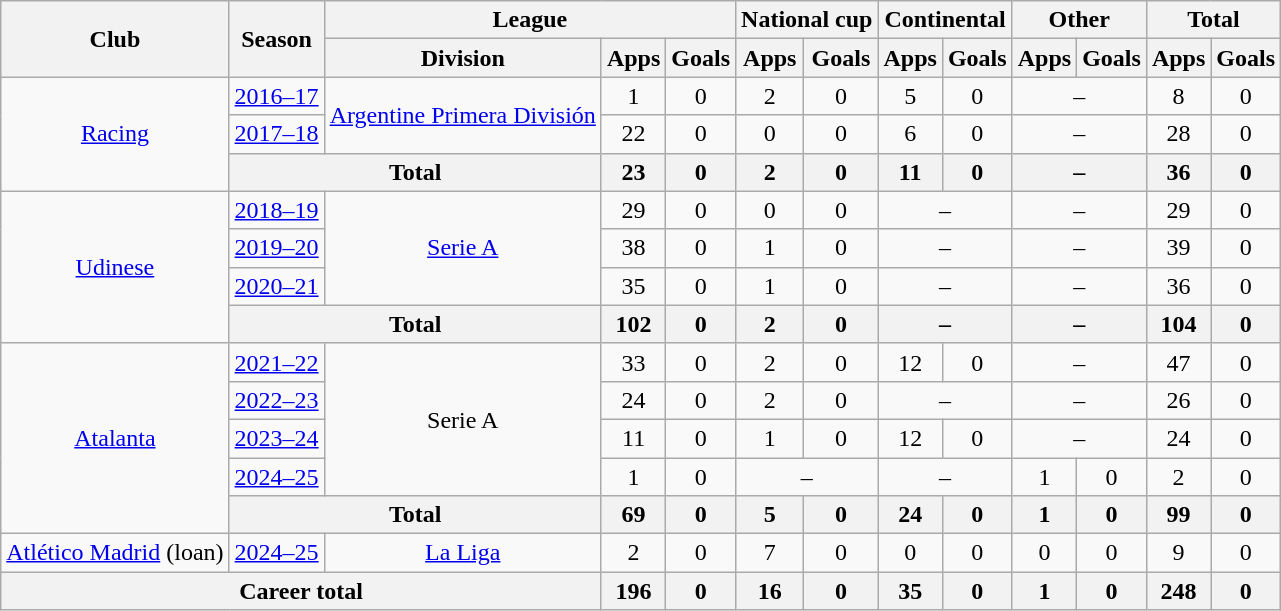<table class="wikitable" style="text-align:center">
<tr>
<th rowspan="2">Club</th>
<th rowspan="2">Season</th>
<th colspan="3">League</th>
<th colspan="2">National cup</th>
<th colspan="2">Continental</th>
<th colspan="2">Other</th>
<th colspan="2">Total</th>
</tr>
<tr>
<th>Division</th>
<th>Apps</th>
<th>Goals</th>
<th>Apps</th>
<th>Goals</th>
<th>Apps</th>
<th>Goals</th>
<th>Apps</th>
<th>Goals</th>
<th>Apps</th>
<th>Goals</th>
</tr>
<tr>
<td rowspan="3"><a href='#'>Racing</a></td>
<td><a href='#'>2016–17</a></td>
<td rowspan="2"><a href='#'>Argentine Primera División</a></td>
<td>1</td>
<td>0</td>
<td>2</td>
<td>0</td>
<td>5</td>
<td>0</td>
<td colspan="2">–</td>
<td>8</td>
<td>0</td>
</tr>
<tr>
<td><a href='#'>2017–18</a></td>
<td>22</td>
<td>0</td>
<td>0</td>
<td>0</td>
<td>6</td>
<td>0</td>
<td colspan="2">–</td>
<td>28</td>
<td>0</td>
</tr>
<tr>
<th colspan="2">Total</th>
<th>23</th>
<th>0</th>
<th>2</th>
<th>0</th>
<th>11</th>
<th>0</th>
<th colspan="2">–</th>
<th>36</th>
<th>0</th>
</tr>
<tr>
<td rowspan="4"><a href='#'>Udinese</a></td>
<td><a href='#'>2018–19</a></td>
<td rowspan="3"><a href='#'>Serie A</a></td>
<td>29</td>
<td>0</td>
<td>0</td>
<td>0</td>
<td colspan="2">–</td>
<td colspan="2">–</td>
<td>29</td>
<td>0</td>
</tr>
<tr>
<td><a href='#'>2019–20</a></td>
<td>38</td>
<td>0</td>
<td>1</td>
<td>0</td>
<td colspan="2">–</td>
<td colspan="2">–</td>
<td>39</td>
<td>0</td>
</tr>
<tr>
<td><a href='#'>2020–21</a></td>
<td>35</td>
<td>0</td>
<td>1</td>
<td>0</td>
<td colspan="2">–</td>
<td colspan="2">–</td>
<td>36</td>
<td>0</td>
</tr>
<tr>
<th colspan="2">Total</th>
<th>102</th>
<th>0</th>
<th>2</th>
<th>0</th>
<th colspan="2">–</th>
<th colspan="2">–</th>
<th>104</th>
<th>0</th>
</tr>
<tr>
<td rowspan="5"><a href='#'>Atalanta</a></td>
<td><a href='#'>2021–22</a></td>
<td rowspan="4">Serie A</td>
<td>33</td>
<td>0</td>
<td>2</td>
<td>0</td>
<td>12</td>
<td>0</td>
<td colspan="2">–</td>
<td>47</td>
<td>0</td>
</tr>
<tr>
<td><a href='#'>2022–23</a></td>
<td>24</td>
<td>0</td>
<td>2</td>
<td>0</td>
<td colspan="2">–</td>
<td colspan="2">–</td>
<td>26</td>
<td>0</td>
</tr>
<tr>
<td><a href='#'>2023–24</a></td>
<td>11</td>
<td>0</td>
<td>1</td>
<td>0</td>
<td>12</td>
<td>0</td>
<td colspan="2">–</td>
<td>24</td>
<td>0</td>
</tr>
<tr>
<td><a href='#'>2024–25</a></td>
<td>1</td>
<td>0</td>
<td colspan="2">–</td>
<td colspan="2">–</td>
<td>1</td>
<td>0</td>
<td>2</td>
<td>0</td>
</tr>
<tr>
<th colspan="2">Total</th>
<th>69</th>
<th>0</th>
<th>5</th>
<th>0</th>
<th>24</th>
<th>0</th>
<th>1</th>
<th>0</th>
<th>99</th>
<th>0</th>
</tr>
<tr>
<td><a href='#'>Atlético Madrid</a> (loan)</td>
<td><a href='#'>2024–25</a></td>
<td><a href='#'>La Liga</a></td>
<td>2</td>
<td>0</td>
<td>7</td>
<td>0</td>
<td>0</td>
<td>0</td>
<td>0</td>
<td>0</td>
<td>9</td>
<td>0</td>
</tr>
<tr>
<th colspan="3">Career total</th>
<th>196</th>
<th>0</th>
<th>16</th>
<th>0</th>
<th>35</th>
<th>0</th>
<th>1</th>
<th>0</th>
<th>248</th>
<th>0</th>
</tr>
</table>
